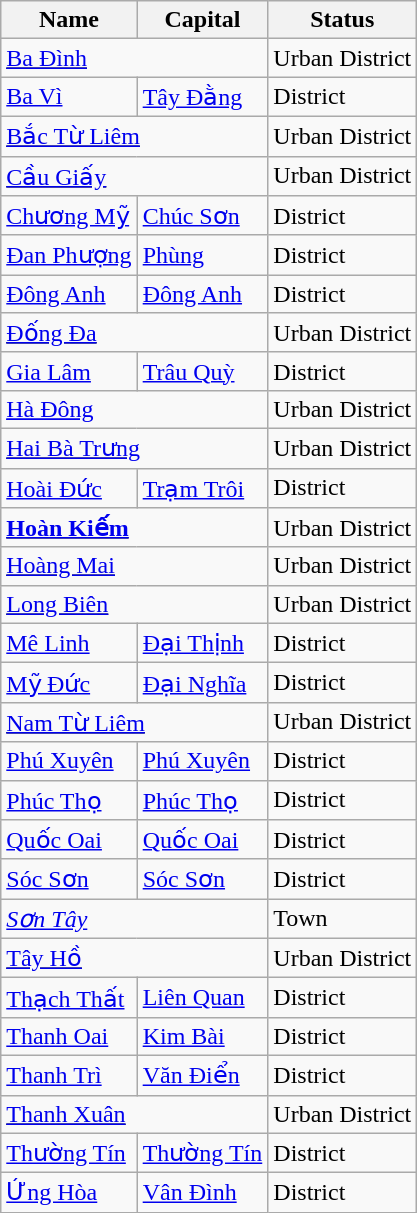<table class="wikitable sortable">
<tr>
<th>Name</th>
<th>Capital</th>
<th>Status</th>
</tr>
<tr>
<td colspan="2"><u><a href='#'>Ba Đình</a></u></td>
<td>Urban District</td>
</tr>
<tr>
<td><a href='#'>Ba Vì</a></td>
<td><a href='#'>Tây Đằng</a></td>
<td>District</td>
</tr>
<tr>
<td colspan="2"><u><a href='#'>Bắc Từ Liêm</a></u></td>
<td>Urban District</td>
</tr>
<tr>
<td colspan="2"><u><a href='#'>Cầu Giấy</a></u></td>
<td>Urban District</td>
</tr>
<tr>
<td><a href='#'>Chương Mỹ</a></td>
<td><a href='#'>Chúc Sơn</a></td>
<td>District</td>
</tr>
<tr>
<td><a href='#'>Đan Phượng</a></td>
<td><a href='#'>Phùng</a></td>
<td>District</td>
</tr>
<tr>
<td><a href='#'>Đông Anh</a></td>
<td><a href='#'>Đông Anh</a></td>
<td>District</td>
</tr>
<tr>
<td colspan="2"><u><a href='#'>Đống Đa</a></u></td>
<td>Urban District</td>
</tr>
<tr>
<td><a href='#'>Gia Lâm</a></td>
<td><a href='#'>Trâu Quỳ</a></td>
<td>District</td>
</tr>
<tr>
<td colspan="2"><a href='#'><u>Hà Đông</u></a></td>
<td>Urban District</td>
</tr>
<tr>
<td colspan="2"><u><a href='#'>Hai Bà Trưng</a></u></td>
<td>Urban District</td>
</tr>
<tr>
<td><a href='#'>Hoài Đức</a></td>
<td><a href='#'>Trạm Trôi</a></td>
<td>District</td>
</tr>
<tr>
<td colspan="2"><u><a href='#'><strong>Hoàn Kiếm</strong></a></u></td>
<td>Urban District</td>
</tr>
<tr>
<td colspan="2"><u><a href='#'>Hoàng Mai</a></u></td>
<td>Urban District</td>
</tr>
<tr>
<td colspan="2"><u><a href='#'>Long Biên</a></u></td>
<td>Urban District</td>
</tr>
<tr>
<td><a href='#'>Mê Linh</a></td>
<td><a href='#'>Đại Thịnh</a></td>
<td>District</td>
</tr>
<tr>
<td><a href='#'>Mỹ Đức</a></td>
<td><a href='#'>Đại Nghĩa</a></td>
<td>District</td>
</tr>
<tr>
<td colspan="2"><u><a href='#'>Nam Từ Liêm</a></u></td>
<td>Urban District</td>
</tr>
<tr>
<td><a href='#'>Phú Xuyên</a></td>
<td><a href='#'>Phú Xuyên</a></td>
<td>District</td>
</tr>
<tr>
<td><a href='#'>Phúc Thọ</a></td>
<td><a href='#'>Phúc Thọ</a></td>
<td>District</td>
</tr>
<tr>
<td><a href='#'>Quốc Oai</a></td>
<td><a href='#'>Quốc Oai</a></td>
<td>District</td>
</tr>
<tr>
<td><a href='#'>Sóc Sơn</a></td>
<td><a href='#'>Sóc Sơn</a></td>
<td>District</td>
</tr>
<tr>
<td colspan="2"><em><a href='#'>Sơn Tây</a></em></td>
<td>Town</td>
</tr>
<tr>
<td colspan="2"><u><a href='#'>Tây Hồ</a></u></td>
<td>Urban District</td>
</tr>
<tr>
<td><a href='#'>Thạch Thất</a></td>
<td><a href='#'>Liên Quan</a></td>
<td>District</td>
</tr>
<tr>
<td><a href='#'>Thanh Oai</a></td>
<td><a href='#'>Kim Bài</a></td>
<td>District</td>
</tr>
<tr>
<td><a href='#'>Thanh Trì</a></td>
<td><a href='#'>Văn Điển</a></td>
<td>District</td>
</tr>
<tr>
<td colspan="2"><u><a href='#'>Thanh Xuân</a></u></td>
<td>Urban District</td>
</tr>
<tr>
<td><a href='#'>Thường Tín</a></td>
<td><a href='#'>Thường Tín</a></td>
<td>District</td>
</tr>
<tr>
<td><a href='#'>Ứng Hòa</a></td>
<td><a href='#'>Vân Đình</a></td>
<td>District</td>
</tr>
</table>
